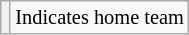<table class="wikitable plainrowheaders" style="font-size:85%">
<tr>
<th scope="row"></th>
<td>Indicates home team</td>
</tr>
</table>
